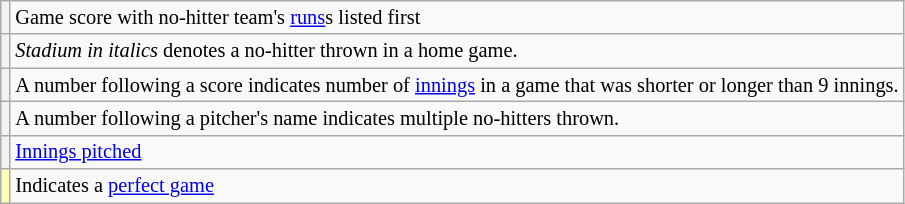<table class="wikitable plainrowheaders" style="font-size:85%">
<tr>
<th scope="row"></th>
<td>Game score with no-hitter team's <a href='#'>runs</a>s listed first</td>
</tr>
<tr>
<th scope="row" style="text-align:center"></th>
<td><em>Stadium in italics</em> denotes a no-hitter thrown in a home game.</td>
</tr>
<tr>
<th scope="row"></th>
<td>A number following a score indicates number of <a href='#'>innings</a> in a game that was shorter or longer than 9 innings.</td>
</tr>
<tr>
<th scope="row"></th>
<td>A number following a pitcher's name indicates multiple no-hitters thrown.</td>
</tr>
<tr>
<th scope="row"></th>
<td><a href='#'>Innings pitched</a></td>
</tr>
<tr>
<th scope="row" style="background:#FFFFBB;"></th>
<td>Indicates a <a href='#'>perfect game</a></td>
</tr>
</table>
